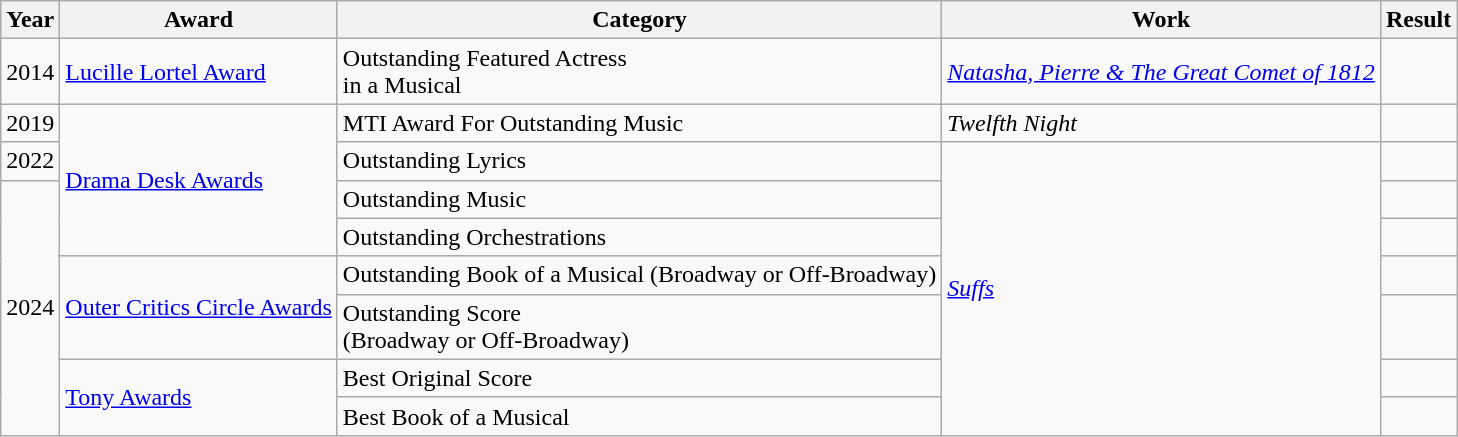<table class="wikitable">
<tr>
<th>Year</th>
<th>Award</th>
<th>Category</th>
<th>Work</th>
<th>Result</th>
</tr>
<tr>
<td>2014</td>
<td><a href='#'>Lucille Lortel Award</a></td>
<td>Outstanding Featured Actress<br>in a Musical</td>
<td><em><a href='#'>Natasha, Pierre & The Great Comet of 1812</a></em></td>
<td></td>
</tr>
<tr>
<td>2019</td>
<td rowspan=4><a href='#'>Drama Desk Awards</a></td>
<td>MTI Award For Outstanding Music</td>
<td><em>Twelfth Night</em></td>
<td></td>
</tr>
<tr>
<td>2022</td>
<td>Outstanding Lyrics</td>
<td rowspan=7><em><a href='#'>Suffs</a></em></td>
<td></td>
</tr>
<tr>
<td rowspan=6>2024</td>
<td>Outstanding Music</td>
<td></td>
</tr>
<tr>
<td>Outstanding Orchestrations</td>
<td></td>
</tr>
<tr>
<td rowspan=2><a href='#'>Outer Critics Circle Awards</a></td>
<td>Outstanding Book of a Musical (Broadway or Off-Broadway)</td>
<td></td>
</tr>
<tr>
<td>Outstanding Score<br>(Broadway or Off-Broadway)</td>
<td></td>
</tr>
<tr>
<td rowspan="2"><a href='#'>Tony Awards</a></td>
<td>Best Original Score</td>
<td></td>
</tr>
<tr>
<td>Best Book of a Musical</td>
<td></td>
</tr>
</table>
